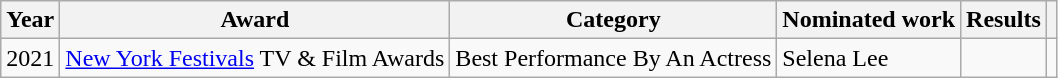<table class="wikitable sortable plainrowheaders">
<tr>
<th scope="col">Year</th>
<th scope="col">Award</th>
<th scope="col">Category</th>
<th scope="col">Nominated work</th>
<th scope="col">Results</th>
<th scope="col" class="unsortable"></th>
</tr>
<tr>
<td>2021</td>
<td><a href='#'>New York Festivals</a> TV & Film Awards</td>
<td>Best Performance By An Actress </td>
<td>Selena Lee</td>
<td></td>
<td></td>
</tr>
</table>
